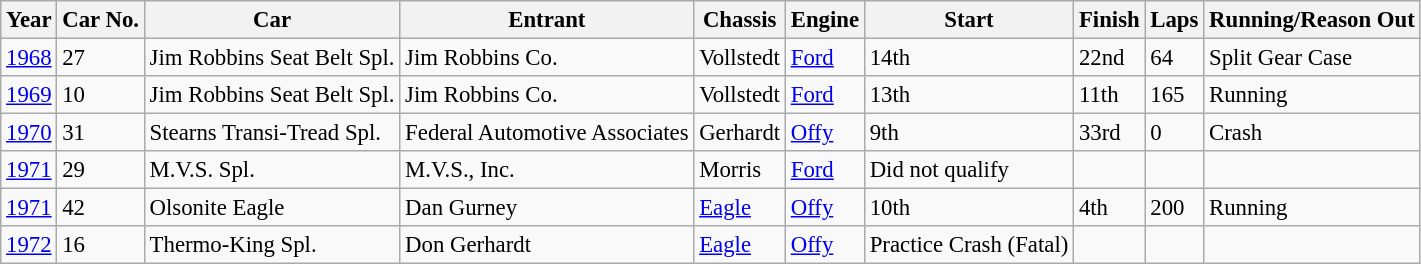<table class="wikitable" style="font-size: 95%;">
<tr>
<th>Year</th>
<th>Car No.</th>
<th>Car</th>
<th>Entrant</th>
<th>Chassis</th>
<th>Engine</th>
<th>Start</th>
<th>Finish</th>
<th>Laps</th>
<th>Running/Reason Out</th>
</tr>
<tr>
<td><a href='#'>1968</a></td>
<td>27</td>
<td>Jim Robbins Seat Belt Spl.</td>
<td>Jim Robbins Co.</td>
<td>Vollstedt</td>
<td><a href='#'>Ford</a></td>
<td>14th</td>
<td>22nd</td>
<td>64</td>
<td>Split Gear Case</td>
</tr>
<tr>
<td><a href='#'>1969</a></td>
<td>10</td>
<td>Jim Robbins Seat Belt Spl.</td>
<td>Jim Robbins Co.</td>
<td>Vollstedt</td>
<td><a href='#'>Ford</a></td>
<td>13th</td>
<td>11th</td>
<td>165</td>
<td>Running</td>
</tr>
<tr>
<td><a href='#'>1970</a></td>
<td>31</td>
<td>Stearns Transi-Tread Spl.</td>
<td>Federal Automotive Associates</td>
<td>Gerhardt</td>
<td><a href='#'>Offy</a></td>
<td>9th</td>
<td>33rd</td>
<td>0</td>
<td>Crash</td>
</tr>
<tr>
<td><a href='#'>1971</a></td>
<td>29</td>
<td>M.V.S. Spl.</td>
<td>M.V.S., Inc.</td>
<td>Morris</td>
<td><a href='#'>Ford</a></td>
<td>Did not qualify</td>
<td></td>
<td></td>
<td></td>
</tr>
<tr>
<td><a href='#'>1971</a></td>
<td>42</td>
<td>Olsonite Eagle</td>
<td>Dan Gurney</td>
<td><a href='#'>Eagle</a></td>
<td><a href='#'>Offy</a></td>
<td>10th</td>
<td>4th</td>
<td>200</td>
<td>Running</td>
</tr>
<tr>
<td><a href='#'>1972</a></td>
<td>16</td>
<td>Thermo-King Spl.</td>
<td>Don Gerhardt</td>
<td><a href='#'>Eagle</a></td>
<td><a href='#'>Offy</a></td>
<td>Practice Crash (Fatal)</td>
<td></td>
<td></td>
<td></td>
</tr>
</table>
